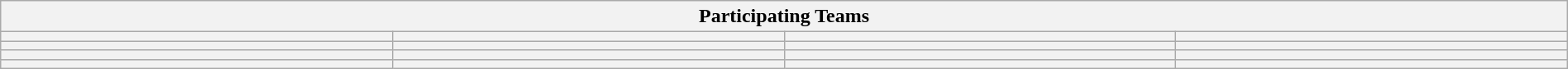<table class="wikitable" style="width:100%;">
<tr>
<th colspan=4><strong>Participating Teams</strong></th>
</tr>
<tr>
<th style="width:25%;"></th>
<th style="width:25%;"></th>
<th style="width:25%;"></th>
<th style="width:25%;"></th>
</tr>
<tr>
<th></th>
<th></th>
<th></th>
<th></th>
</tr>
<tr>
<th></th>
<th></th>
<th></th>
<th></th>
</tr>
<tr>
<th></th>
<th></th>
<th></th>
<th></th>
</tr>
</table>
